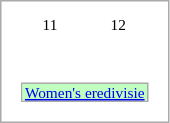<table Cellpadding="0" CellSpacing="0" border=0 style="font-size:80%;border:1px solid #AAAAAA;padding:10px">
<tr valign="bottom">
<td></td>
<td></td>
</tr>
<tr align=center style="font-size:80%;">
<td>11</td>
<td>12</td>
</tr>
<tr>
<td colspan="2"><br><table align="center">
<tr>
<td valign="top"><br><table Cellpadding="0" CellSpacing="0" style="font-size:80%;border:1px solid #AAAAAA;text-align:center;" width="85">
<tr bgcolor="#C0FFC0">
<td><a href='#'>Women's eredivisie</a></td>
</tr>
</table>
</td>
</tr>
</table>
</td>
</tr>
</table>
